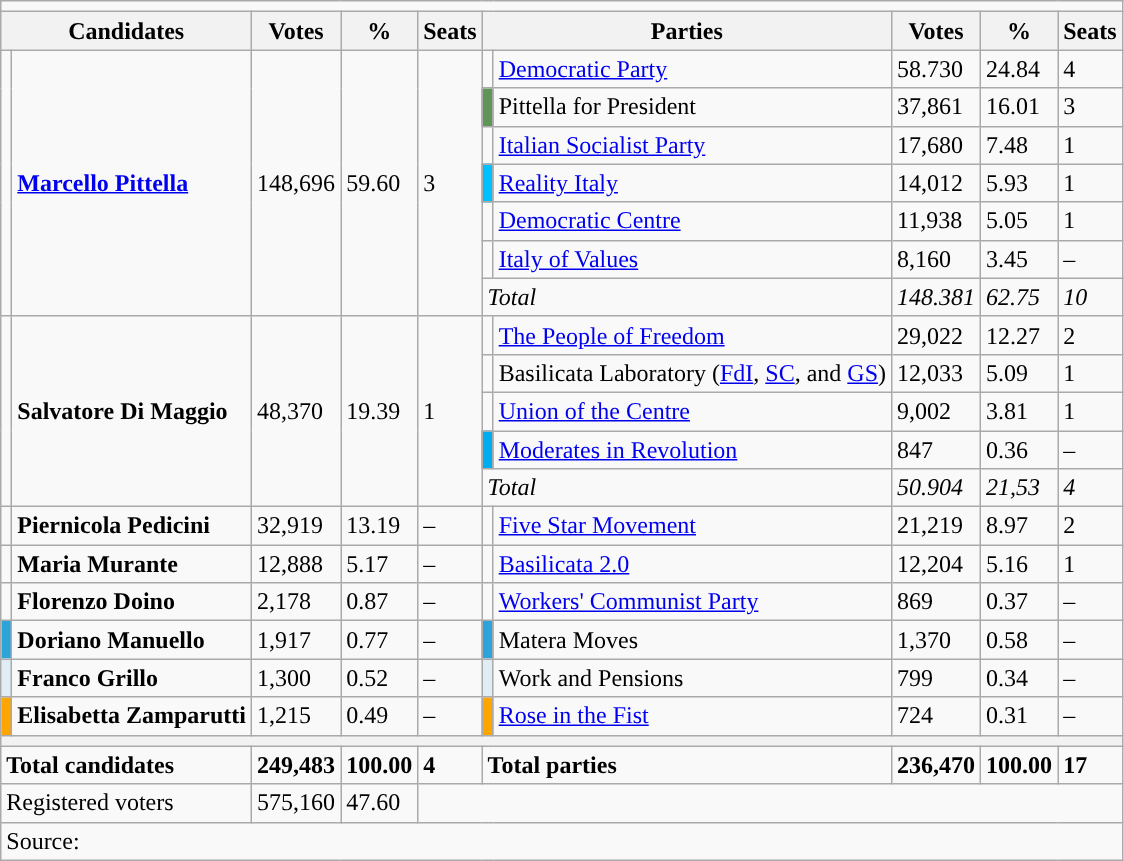<table class="wikitable">
<tr>
<td colspan=10></td>
</tr>
<tr>
<th colspan="2">Candidates</th>
<th>Votes</th>
<th>%</th>
<th>Seats</th>
<th colspan="2">Parties</th>
<th>Votes</th>
<th>%</th>
<th>Seats</th>
</tr>
<tr>
<td rowspan="7"></td>
<td rowspan="7"><strong><a href='#'>Marcello Pittella</a></strong></td>
<td rowspan="7">148,696</td>
<td rowspan="7">59.60</td>
<td rowspan="7">3</td>
<td></td>
<td align="left"><a href='#'>Democratic Party</a></td>
<td>58.730</td>
<td>24.84</td>
<td>4</td>
</tr>
<tr>
<td bgcolor="#5F9556"></td>
<td align="left">Pittella for President</td>
<td>37,861</td>
<td>16.01</td>
<td>3</td>
</tr>
<tr>
<td></td>
<td align="left"><a href='#'>Italian Socialist Party</a></td>
<td>17,680</td>
<td>7.48</td>
<td>1</td>
</tr>
<tr>
<td bgcolor="00BFFF"></td>
<td align="left"><a href='#'>Reality Italy</a></td>
<td>14,012</td>
<td>5.93</td>
<td>1</td>
</tr>
<tr>
<td></td>
<td align="left"><a href='#'>Democratic Centre</a></td>
<td>11,938</td>
<td>5.05</td>
<td>1</td>
</tr>
<tr>
<td></td>
<td align="left"><a href='#'>Italy of Values</a></td>
<td>8,160</td>
<td>3.45</td>
<td>–</td>
</tr>
<tr>
<td colspan="2" align="left"><em>Total</em></td>
<td><em>148.381</em></td>
<td><em>62.75</em></td>
<td><em>10</em></td>
</tr>
<tr>
<td rowspan="5"></td>
<td rowspan="5" align="left"><strong>Salvatore Di Maggio</strong></td>
<td rowspan="5">48,370</td>
<td rowspan="5">19.39</td>
<td rowspan="5">1</td>
<td></td>
<td align="left"><a href='#'>The People of Freedom</a></td>
<td>29,022</td>
<td>12.27</td>
<td>2</td>
</tr>
<tr>
<td></td>
<td align="left">Basilicata Laboratory (<a href='#'>FdI</a>, <a href='#'>SC</a>, and <a href='#'>GS</a>)</td>
<td>12,033</td>
<td>5.09</td>
<td>1</td>
</tr>
<tr>
<td></td>
<td align="left"><a href='#'>Union of the Centre</a></td>
<td>9,002</td>
<td>3.81</td>
<td>1</td>
</tr>
<tr>
<td bgcolor="00ADEF"></td>
<td align="left"><a href='#'>Moderates in Revolution</a></td>
<td>847</td>
<td>0.36</td>
<td>–</td>
</tr>
<tr>
<td colspan="2" align="left"><em>Total</em></td>
<td><em>50.904</em></td>
<td><em>21,53</em></td>
<td><em>4</em></td>
</tr>
<tr>
<td></td>
<td align="left"><strong>Piernicola Pedicini</strong></td>
<td>32,919</td>
<td>13.19</td>
<td>–</td>
<td></td>
<td align="left"><a href='#'>Five Star Movement</a></td>
<td>21,219</td>
<td>8.97</td>
<td>2</td>
</tr>
<tr>
<td></td>
<td align="left"><strong>Maria Murante</strong></td>
<td>12,888</td>
<td>5.17</td>
<td>–</td>
<td></td>
<td align="left"><a href='#'>Basilicata 2.0</a></td>
<td>12,204</td>
<td>5.16</td>
<td>1</td>
</tr>
<tr>
<td></td>
<td align="left"><strong>Florenzo Doino</strong></td>
<td>2,178</td>
<td>0.87</td>
<td>–</td>
<td></td>
<td align="left"><a href='#'>Workers' Communist Party</a></td>
<td>869</td>
<td>0.37</td>
<td>–</td>
</tr>
<tr>
<td bgcolor="2DA4D9"></td>
<td align="left"><strong>Doriano Manuello</strong></td>
<td>1,917</td>
<td>0.77</td>
<td>–</td>
<td bgcolor="2DA4D9"></td>
<td align="left">Matera Moves</td>
<td>1,370</td>
<td>0.58</td>
<td>–</td>
</tr>
<tr>
<td bgcolor="E0EDF5"></td>
<td><strong>Franco Grillo</strong></td>
<td>1,300</td>
<td>0.52</td>
<td>–</td>
<td bgcolor="E0EDF5"></td>
<td>Work and Pensions</td>
<td>799</td>
<td>0.34</td>
<td>–</td>
</tr>
<tr>
<td bgcolor="orange"></td>
<td align="left"><strong>Elisabetta Zamparutti</strong></td>
<td>1,215</td>
<td>0.49</td>
<td>–</td>
<td bgcolor="orange"></td>
<td align="left"><a href='#'>Rose in the Fist</a></td>
<td>724</td>
<td>0.31</td>
<td>–</td>
</tr>
<tr>
<th colspan="10"></th>
</tr>
<tr>
<td colspan="2" align="left"><strong>Total candidates</strong></td>
<td><strong>249,483</strong></td>
<td><strong>100.00</strong></td>
<td><strong>4</strong></td>
<td colspan="2" align="left"><strong>Total parties</strong></td>
<td><strong>236,470</strong></td>
<td><strong>100.00</strong></td>
<td><strong>17</strong></td>
</tr>
<tr>
<td colspan="2" align="left">Registered voters</td>
<td>575,160</td>
<td>47.60</td>
<td colspan="6"></td>
</tr>
<tr>
<td colspan="11" align="left">Source: </td>
</tr>
</table>
